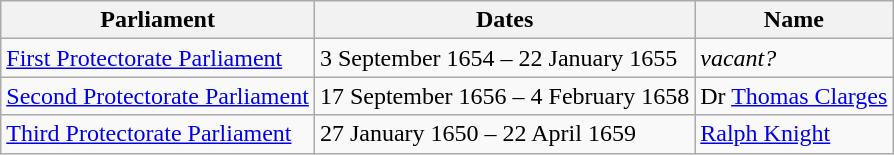<table class="wikitable">
<tr>
<th>Parliament</th>
<th>Dates</th>
<th>Name</th>
</tr>
<tr>
<td><a href='#'>First Protectorate Parliament</a></td>
<td>3 September 1654 – 22 January 1655</td>
<td><em>vacant?</em></td>
</tr>
<tr>
<td><a href='#'>Second Protectorate Parliament</a></td>
<td>17 September 1656 – 4 February 1658</td>
<td>Dr <a href='#'>Thomas Clarges</a></td>
</tr>
<tr>
<td><a href='#'>Third Protectorate Parliament</a></td>
<td>27 January 1650 – 22 April 1659</td>
<td><a href='#'>Ralph Knight</a></td>
</tr>
</table>
